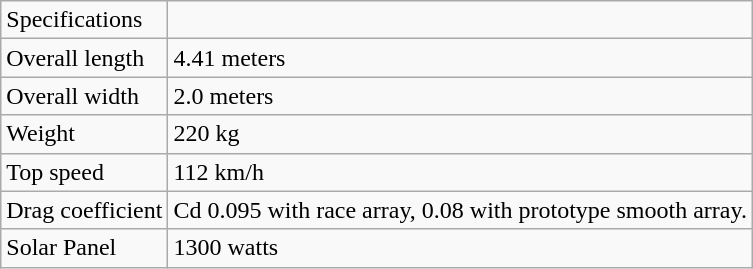<table class="wikitable" border="1">
<tr>
<td>Specifications</td>
</tr>
<tr>
<td>Overall length</td>
<td>4.41 meters</td>
</tr>
<tr>
<td>Overall width</td>
<td>2.0 meters</td>
</tr>
<tr>
<td>Weight</td>
<td>220 kg</td>
</tr>
<tr>
<td>Top speed</td>
<td>112 km/h</td>
</tr>
<tr>
<td>Drag coefficient</td>
<td>Cd 0.095 with race array, 0.08 with prototype smooth array.</td>
</tr>
<tr>
<td>Solar Panel</td>
<td>1300 watts</td>
</tr>
</table>
